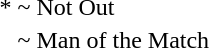<table>
<tr>
<td>*</td>
<td>~ Not Out</td>
</tr>
<tr>
<td></td>
<td>~ Man of the Match</td>
</tr>
</table>
